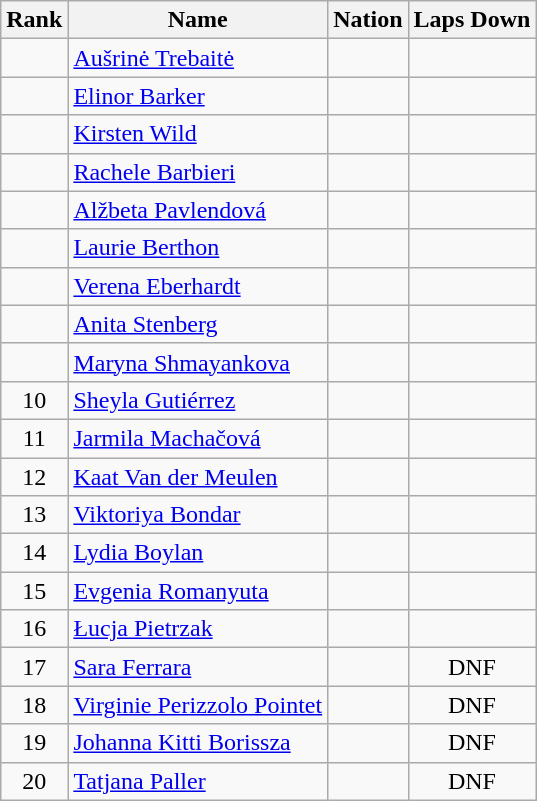<table class="wikitable sortable" style="text-align:center">
<tr>
<th>Rank</th>
<th>Name</th>
<th>Nation</th>
<th>Laps Down</th>
</tr>
<tr>
<td></td>
<td align=left><a href='#'>Aušrinė Trebaitė</a></td>
<td align=left></td>
<td></td>
</tr>
<tr>
<td></td>
<td align=left><a href='#'>Elinor Barker</a></td>
<td align=left></td>
<td></td>
</tr>
<tr>
<td></td>
<td align=left><a href='#'>Kirsten Wild</a></td>
<td align=left></td>
<td></td>
</tr>
<tr>
<td></td>
<td align=left><a href='#'>Rachele Barbieri</a></td>
<td align=left></td>
<td></td>
</tr>
<tr>
<td></td>
<td align=left><a href='#'>Alžbeta Pavlendová</a></td>
<td align=left></td>
<td></td>
</tr>
<tr>
<td></td>
<td align=left><a href='#'>Laurie Berthon</a></td>
<td align=left></td>
<td></td>
</tr>
<tr>
<td></td>
<td align=left><a href='#'>Verena Eberhardt</a></td>
<td align=left></td>
<td></td>
</tr>
<tr>
<td></td>
<td align=left><a href='#'>Anita Stenberg</a></td>
<td align=left></td>
<td></td>
</tr>
<tr>
<td></td>
<td align=left><a href='#'>Maryna Shmayankova</a></td>
<td align=left></td>
<td></td>
</tr>
<tr>
<td>10</td>
<td align=left><a href='#'>Sheyla Gutiérrez</a></td>
<td align=left></td>
<td></td>
</tr>
<tr>
<td>11</td>
<td align=left><a href='#'>Jarmila Machačová</a></td>
<td align=left></td>
<td></td>
</tr>
<tr>
<td>12</td>
<td align=left><a href='#'>Kaat Van der Meulen</a></td>
<td align=left></td>
<td></td>
</tr>
<tr>
<td>13</td>
<td align=left><a href='#'>Viktoriya Bondar</a></td>
<td align=left></td>
<td></td>
</tr>
<tr>
<td>14</td>
<td align=left><a href='#'>Lydia Boylan</a></td>
<td align=left></td>
<td></td>
</tr>
<tr>
<td>15</td>
<td align=left><a href='#'>Evgenia Romanyuta</a></td>
<td align=left></td>
<td></td>
</tr>
<tr>
<td>16</td>
<td align=left><a href='#'>Łucja Pietrzak</a></td>
<td align=left></td>
<td></td>
</tr>
<tr>
<td>17</td>
<td align=left><a href='#'>Sara Ferrara</a></td>
<td align=left></td>
<td>DNF</td>
</tr>
<tr>
<td>18</td>
<td align=left><a href='#'>Virginie Perizzolo Pointet</a></td>
<td align=left>  </td>
<td>DNF</td>
</tr>
<tr>
<td>19</td>
<td align=left><a href='#'>Johanna Kitti Borissza</a></td>
<td align=left></td>
<td>DNF</td>
</tr>
<tr>
<td>20</td>
<td align=left><a href='#'>Tatjana Paller</a></td>
<td align=left></td>
<td>DNF</td>
</tr>
</table>
